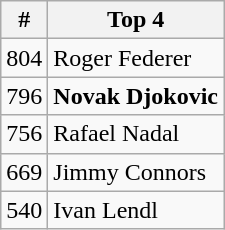<table class="wikitable" style="display:inline-table;">
<tr>
<th>#</th>
<th>Top 4</th>
</tr>
<tr>
<td>804</td>
<td> Roger Federer</td>
</tr>
<tr>
<td>796</td>
<td> <strong>Novak Djokovic</strong></td>
</tr>
<tr>
<td>756</td>
<td> Rafael Nadal</td>
</tr>
<tr>
<td>669</td>
<td> Jimmy Connors</td>
</tr>
<tr>
<td>540</td>
<td> Ivan Lendl</td>
</tr>
</table>
